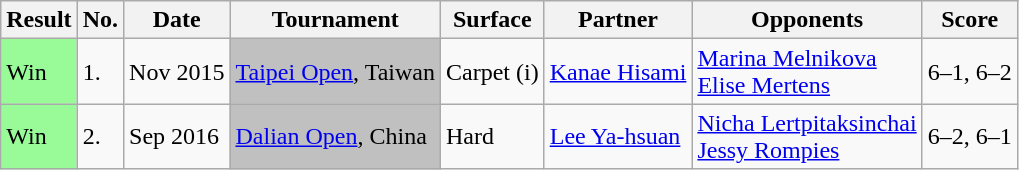<table class="sortable wikitable">
<tr>
<th>Result</th>
<th>No.</th>
<th>Date</th>
<th>Tournament</th>
<th>Surface</th>
<th>Partner</th>
<th>Opponents</th>
<th class="unsortable">Score</th>
</tr>
<tr>
<td style="background:#98fb98;">Win</td>
<td>1.</td>
<td>Nov 2015</td>
<td style="background:silver;"><a href='#'>Taipei Open</a>, Taiwan</td>
<td>Carpet (i)</td>
<td> <a href='#'>Kanae Hisami</a></td>
<td> <a href='#'>Marina Melnikova</a> <br>  <a href='#'>Elise Mertens</a></td>
<td>6–1, 6–2</td>
</tr>
<tr>
<td style="background:#98fb98;">Win</td>
<td>2.</td>
<td>Sep 2016</td>
<td style="background:silver;"><a href='#'>Dalian Open</a>, China</td>
<td>Hard</td>
<td> <a href='#'>Lee Ya-hsuan</a></td>
<td> <a href='#'>Nicha Lertpitaksinchai</a> <br>  <a href='#'>Jessy Rompies</a></td>
<td>6–2, 6–1</td>
</tr>
</table>
